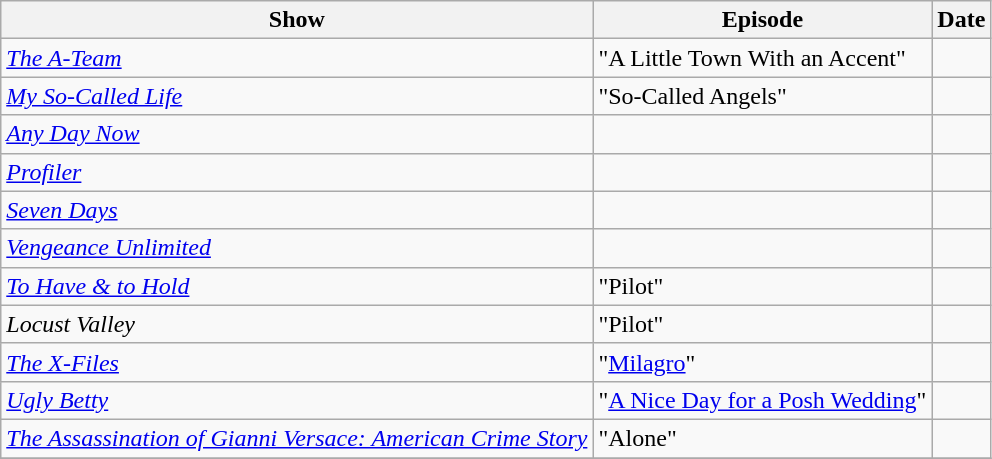<table class="wikitable sortable">
<tr>
<th>Show</th>
<th>Episode</th>
<th>Date</th>
</tr>
<tr>
<td><em><a href='#'>The A-Team</a></em></td>
<td>"A Little Town With an Accent"</td>
<td></td>
</tr>
<tr>
<td><em><a href='#'>My So-Called Life</a></em></td>
<td>"So-Called Angels"</td>
<td></td>
</tr>
<tr>
<td><em><a href='#'>Any Day Now</a></em></td>
<td></td>
<td></td>
</tr>
<tr>
<td><em><a href='#'>Profiler</a></em></td>
<td></td>
<td></td>
</tr>
<tr>
<td><em><a href='#'>Seven Days</a></em></td>
<td></td>
<td></td>
</tr>
<tr>
<td><em><a href='#'>Vengeance Unlimited</a></em></td>
<td></td>
<td></td>
</tr>
<tr>
<td><em><a href='#'>To Have & to Hold</a></em></td>
<td>"Pilot"</td>
<td></td>
</tr>
<tr>
<td><em>Locust Valley</em></td>
<td>"Pilot"</td>
<td></td>
</tr>
<tr>
<td><em><a href='#'>The X-Files</a></em></td>
<td>"<a href='#'>Milagro</a>"</td>
<td></td>
</tr>
<tr>
<td><em><a href='#'>Ugly Betty</a></em></td>
<td>"<a href='#'>A Nice Day for a Posh Wedding</a>"</td>
<td></td>
</tr>
<tr>
<td><em><a href='#'>The Assassination of Gianni Versace: American Crime Story</a></em></td>
<td>"Alone"</td>
<td></td>
</tr>
<tr>
</tr>
</table>
